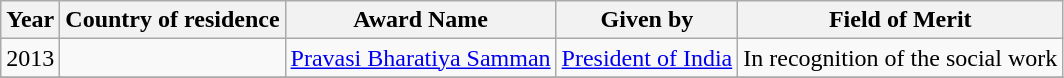<table class="wikitable">
<tr>
<th>Year</th>
<th>Country of residence</th>
<th>Award Name</th>
<th>Given by</th>
<th>Field of Merit</th>
</tr>
<tr>
<td>2013</td>
<td></td>
<td><a href='#'>Pravasi Bharatiya Samman</a></td>
<td><a href='#'>President of India</a></td>
<td>In recognition of the social work</td>
</tr>
<tr>
</tr>
</table>
